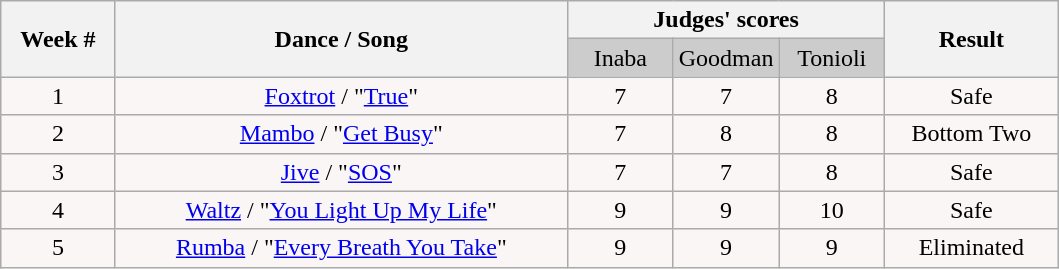<table class="wikitable collapsible collapsed">
<tr style="text-align:Center;">
<th rowspan="2">Week #</th>
<th rowspan="2">Dance / Song</th>
<th colspan="3">Judges' scores</th>
<th rowspan="2">Result</th>
</tr>
<tr style="text-align:center; background:#ccc;">
<td style="width:10%; ">Inaba</td>
<td style="width:10%; ">Goodman</td>
<td style="width:10%; ">Tonioli</td>
</tr>
<tr style="text-align: center; background:#faf6f6;">
<td>1</td>
<td><a href='#'>Foxtrot</a> / "<a href='#'>True</a>"</td>
<td>7</td>
<td>7</td>
<td>8</td>
<td>Safe</td>
</tr>
<tr style="text-align: center; background:#faf6f6;">
<td>2</td>
<td><a href='#'>Mambo</a> / "<a href='#'>Get Busy</a>"</td>
<td>7</td>
<td>8</td>
<td>8</td>
<td>Bottom Two</td>
</tr>
<tr style="text-align: center; background:#faf6f6;">
<td>3</td>
<td><a href='#'>Jive</a> / "<a href='#'>SOS</a>"</td>
<td>7</td>
<td>7</td>
<td>8</td>
<td>Safe</td>
</tr>
<tr style="text-align: center; background:#faf6f6;">
<td>4</td>
<td><a href='#'>Waltz</a> / "<a href='#'>You Light Up My Life</a>"</td>
<td>9</td>
<td>9</td>
<td>10</td>
<td>Safe</td>
</tr>
<tr style="text-align: center; background:#faf6f6;">
<td>5</td>
<td><a href='#'>Rumba</a> / "<a href='#'>Every Breath You Take</a>"</td>
<td>9</td>
<td>9</td>
<td>9</td>
<td>Eliminated</td>
</tr>
</table>
